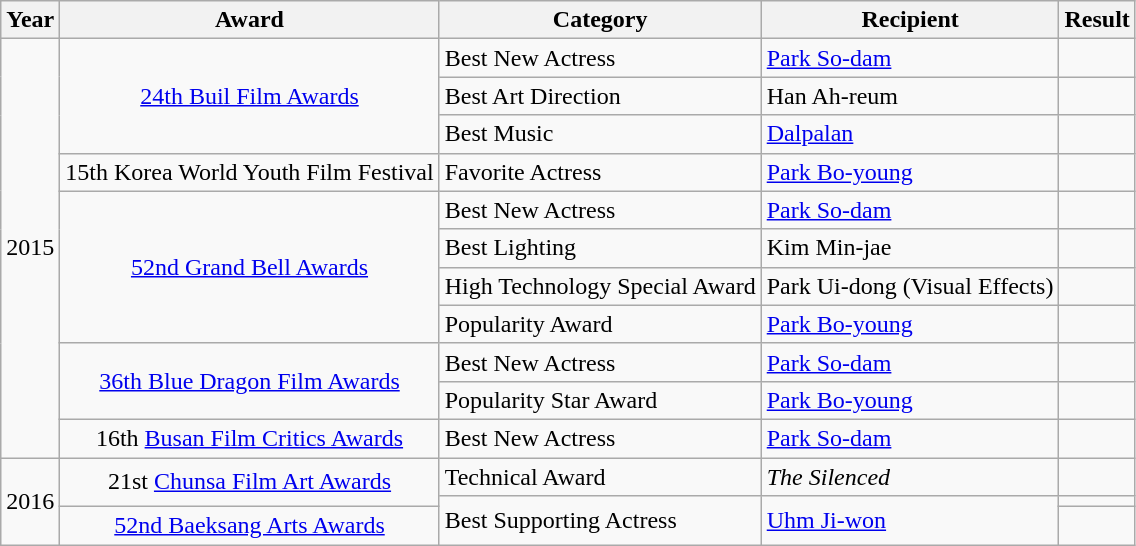<table class="wikitable sortable">
<tr>
<th>Year</th>
<th>Award</th>
<th>Category</th>
<th>Recipient</th>
<th>Result</th>
</tr>
<tr>
<td rowspan="11">2015</td>
<td rowspan="3" style="text-align:center;"><a href='#'>24th Buil Film Awards</a></td>
<td>Best New Actress</td>
<td><a href='#'>Park So-dam</a></td>
<td></td>
</tr>
<tr>
<td>Best Art Direction</td>
<td>Han Ah-reum</td>
<td></td>
</tr>
<tr>
<td>Best Music</td>
<td><a href='#'>Dalpalan</a></td>
<td></td>
</tr>
<tr>
<td style="text-align:center;">15th Korea World Youth Film Festival</td>
<td>Favorite Actress</td>
<td><a href='#'>Park Bo-young</a></td>
<td></td>
</tr>
<tr>
<td rowspan="4" style="text-align:center;"><a href='#'>52nd Grand Bell Awards</a></td>
<td>Best New Actress</td>
<td><a href='#'>Park So-dam</a></td>
<td></td>
</tr>
<tr>
<td>Best Lighting</td>
<td>Kim Min-jae</td>
<td></td>
</tr>
<tr>
<td>High Technology Special Award</td>
<td>Park Ui-dong (Visual Effects)</td>
<td></td>
</tr>
<tr>
<td>Popularity Award</td>
<td><a href='#'>Park Bo-young</a></td>
<td></td>
</tr>
<tr>
<td rowspan="2" style="text-align:center;"><a href='#'>36th Blue Dragon Film Awards</a></td>
<td>Best New Actress</td>
<td><a href='#'>Park So-dam</a></td>
<td></td>
</tr>
<tr>
<td>Popularity Star Award</td>
<td><a href='#'>Park Bo-young</a></td>
<td></td>
</tr>
<tr>
<td style="text-align:center;">16th <a href='#'>Busan Film Critics Awards</a></td>
<td>Best New Actress</td>
<td><a href='#'>Park So-dam</a></td>
<td></td>
</tr>
<tr>
<td rowspan="3">2016</td>
<td rowspan="2" style="text-align:center;">21st <a href='#'>Chunsa Film Art Awards</a></td>
<td>Technical Award</td>
<td><em>The Silenced</em></td>
<td></td>
</tr>
<tr>
<td rowspan="2">Best Supporting Actress</td>
<td rowspan="2"><a href='#'>Uhm Ji-won</a></td>
<td></td>
</tr>
<tr>
<td style="text-align:center;"><a href='#'>52nd Baeksang Arts Awards</a></td>
<td></td>
</tr>
</table>
